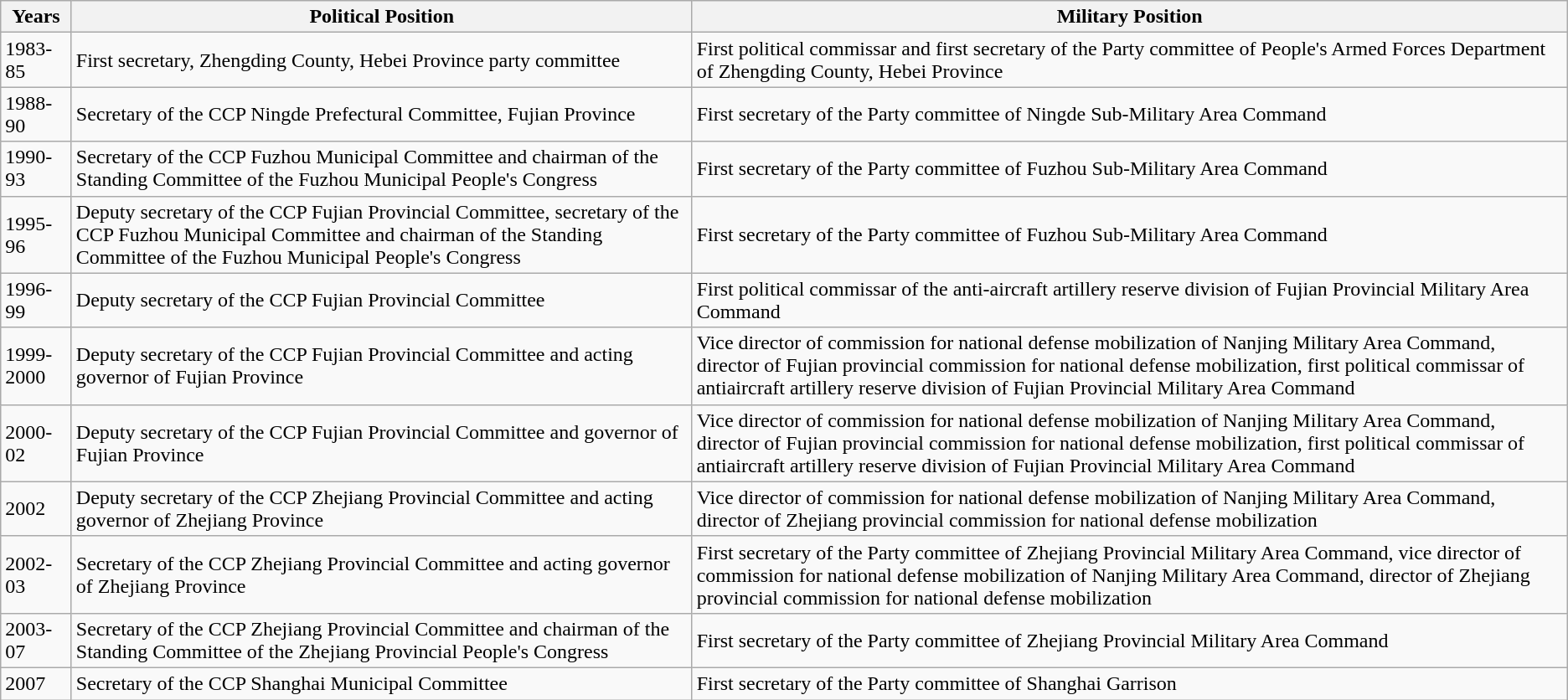<table class="wikitable">
<tr>
<th>Years</th>
<th>Political Position</th>
<th>Military Position</th>
</tr>
<tr>
<td>1983-85</td>
<td>First secretary, Zhengding County, Hebei Province party committee</td>
<td>First political commissar and first secretary of the Party committee of People's Armed Forces Department of Zhengding County, Hebei Province</td>
</tr>
<tr>
<td>1988-90</td>
<td>Secretary of the CCP Ningde Prefectural Committee, Fujian Province</td>
<td>First secretary of the Party committee of Ningde Sub-Military Area Command</td>
</tr>
<tr>
<td>1990-93</td>
<td>Secretary of the CCP Fuzhou Municipal Committee and chairman of the Standing Committee of the Fuzhou Municipal People's Congress</td>
<td>First secretary of the Party committee of Fuzhou Sub-Military Area Command</td>
</tr>
<tr>
<td>1995-96</td>
<td>Deputy secretary of the CCP Fujian Provincial Committee, secretary of the CCP Fuzhou Municipal Committee and chairman of the Standing Committee of the Fuzhou Municipal People's Congress</td>
<td>First secretary of the Party committee of Fuzhou Sub-Military Area Command</td>
</tr>
<tr>
<td>1996-99</td>
<td>Deputy secretary of the CCP Fujian Provincial Committee</td>
<td>First political commissar of the anti-aircraft artillery reserve division of Fujian Provincial Military Area Command</td>
</tr>
<tr>
<td>1999-2000</td>
<td>Deputy secretary of the CCP Fujian Provincial Committee and acting governor of Fujian Province</td>
<td>Vice director of commission for national defense mobilization of Nanjing Military Area Command, director of Fujian provincial commission for national defense mobilization, first political commissar of antiaircraft artillery reserve division of Fujian Provincial Military Area Command</td>
</tr>
<tr>
<td>2000-02</td>
<td>Deputy secretary of the CCP Fujian Provincial Committee and governor of Fujian Province</td>
<td>Vice director of commission for national defense mobilization of Nanjing Military Area Command, director of Fujian provincial commission for national defense mobilization, first political commissar of antiaircraft artillery reserve division of Fujian Provincial Military Area Command</td>
</tr>
<tr>
<td>2002</td>
<td>Deputy secretary of the CCP Zhejiang Provincial Committee and acting governor of Zhejiang Province</td>
<td>Vice director of commission for national defense mobilization of Nanjing Military Area Command, director of Zhejiang provincial commission for national defense mobilization</td>
</tr>
<tr>
<td>2002-03</td>
<td>Secretary of the CCP Zhejiang Provincial Committee and acting governor of Zhejiang Province</td>
<td>First secretary of the Party committee of Zhejiang Provincial Military Area Command, vice director of commission for national defense mobilization of Nanjing Military Area Command, director of Zhejiang provincial commission for national defense mobilization</td>
</tr>
<tr>
<td>2003-07</td>
<td>Secretary of the CCP Zhejiang Provincial Committee and chairman of the Standing Committee of the Zhejiang Provincial People's Congress</td>
<td>First secretary of the Party committee of Zhejiang Provincial Military Area Command</td>
</tr>
<tr>
<td>2007</td>
<td>Secretary of the CCP Shanghai Municipal Committee</td>
<td>First secretary of the Party committee of Shanghai Garrison</td>
</tr>
</table>
